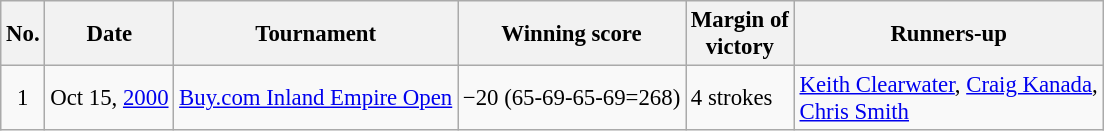<table class="wikitable" style="font-size:95%;">
<tr>
<th>No.</th>
<th>Date</th>
<th>Tournament</th>
<th>Winning score</th>
<th>Margin of<br>victory</th>
<th>Runners-up</th>
</tr>
<tr>
<td align=center>1</td>
<td align=right>Oct 15, <a href='#'>2000</a></td>
<td><a href='#'>Buy.com Inland Empire Open</a></td>
<td>−20 (65-69-65-69=268)</td>
<td>4 strokes</td>
<td> <a href='#'>Keith Clearwater</a>,  <a href='#'>Craig Kanada</a>,<br> <a href='#'>Chris Smith</a></td>
</tr>
</table>
